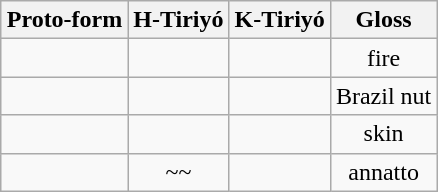<table class="wikitable" style="margin: 1em auto;">
<tr>
<th>Proto-form</th>
<th>H-Tiriyó</th>
<th>K-Tiriyó</th>
<th>Gloss</th>
</tr>
<tr align="center">
<td></td>
<td></td>
<td></td>
<td>fire</td>
</tr>
<tr align="center">
<td></td>
<td></td>
<td></td>
<td>Brazil nut</td>
</tr>
<tr align="center">
<td></td>
<td></td>
<td></td>
<td>skin</td>
</tr>
<tr align="center">
<td></td>
<td>~~</td>
<td></td>
<td>annatto</td>
</tr>
</table>
